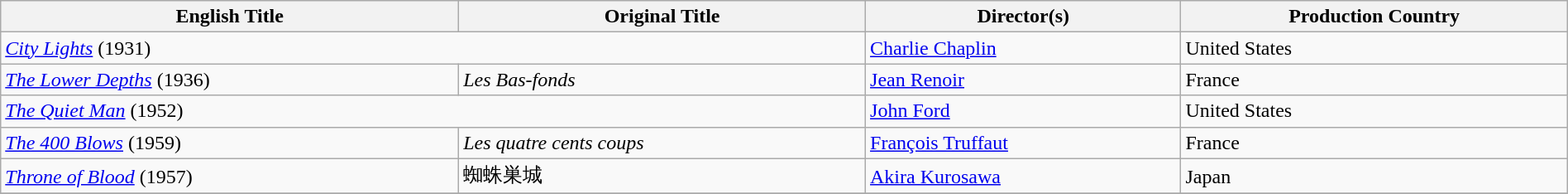<table class="sortable wikitable" style="width:100%; margin-bottom:4px">
<tr>
<th>English Title</th>
<th>Original Title</th>
<th>Director(s)</th>
<th>Production Country</th>
</tr>
<tr>
<td colspan="2"><em><a href='#'>City Lights</a></em> (1931)</td>
<td><a href='#'>Charlie Chaplin</a></td>
<td>United States</td>
</tr>
<tr>
<td><em><a href='#'>The Lower Depths</a></em> (1936)</td>
<td><em>Les Bas-fonds</em></td>
<td><a href='#'>Jean Renoir</a></td>
<td>France</td>
</tr>
<tr>
<td colspan="2"><em><a href='#'>The Quiet Man</a></em> (1952)</td>
<td><a href='#'>John Ford</a></td>
<td>United States</td>
</tr>
<tr>
<td><em><a href='#'>The 400 Blows</a></em> (1959)</td>
<td><em>Les quatre cents coups</em></td>
<td><a href='#'>François Truffaut</a></td>
<td>France</td>
</tr>
<tr>
<td><em><a href='#'>Throne of Blood</a></em> (1957)</td>
<td>蜘蛛巣城</td>
<td><a href='#'>Akira Kurosawa</a></td>
<td>Japan</td>
</tr>
<tr>
</tr>
</table>
